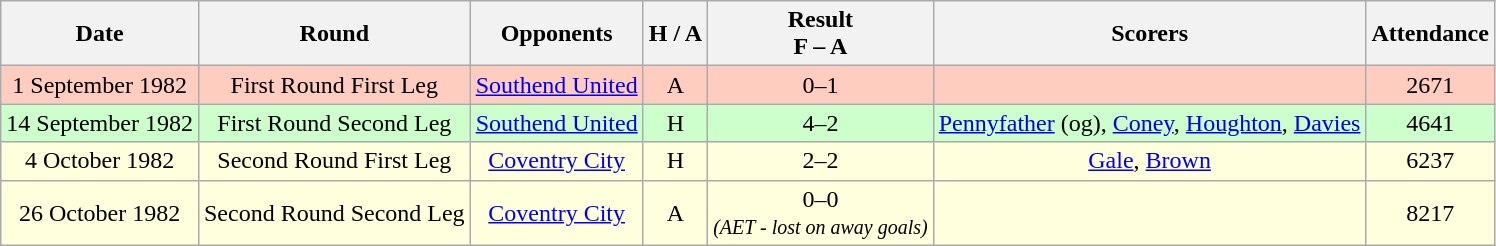<table class="wikitable" style="text-align:center">
<tr>
<th>Date</th>
<th>Round</th>
<th>Opponents</th>
<th>H / A</th>
<th>Result<br>F – A</th>
<th>Scorers</th>
<th>Attendance</th>
</tr>
<tr bgcolor="#ffccc">
<td>1 September 1982</td>
<td>First Round First Leg</td>
<td><a href='#'>Southend United</a></td>
<td>A</td>
<td>0–1</td>
<td></td>
<td>2671</td>
</tr>
<tr bgcolor="#ccffcc">
<td>14 September 1982</td>
<td>First Round Second Leg</td>
<td><a href='#'>Southend United</a></td>
<td>H</td>
<td>4–2</td>
<td><a href='#'>Pennyfather</a> (og), <a href='#'>Coney</a>, <a href='#'>Houghton</a>, <a href='#'>Davies</a></td>
<td>4641</td>
</tr>
<tr bgcolor="#ffffdd">
<td>4 October 1982</td>
<td>Second Round First Leg</td>
<td><a href='#'>Coventry City</a></td>
<td>H</td>
<td>2–2</td>
<td><a href='#'>Gale</a>, <a href='#'>Brown</a></td>
<td>6237</td>
</tr>
<tr bgcolor="#ffffdd">
<td>26 October 1982</td>
<td>Second Round Second Leg</td>
<td><a href='#'>Coventry City</a></td>
<td>A</td>
<td>0–0 <br><em><small>(AET - lost on away goals)</small></em></td>
<td></td>
<td>8217</td>
</tr>
</table>
